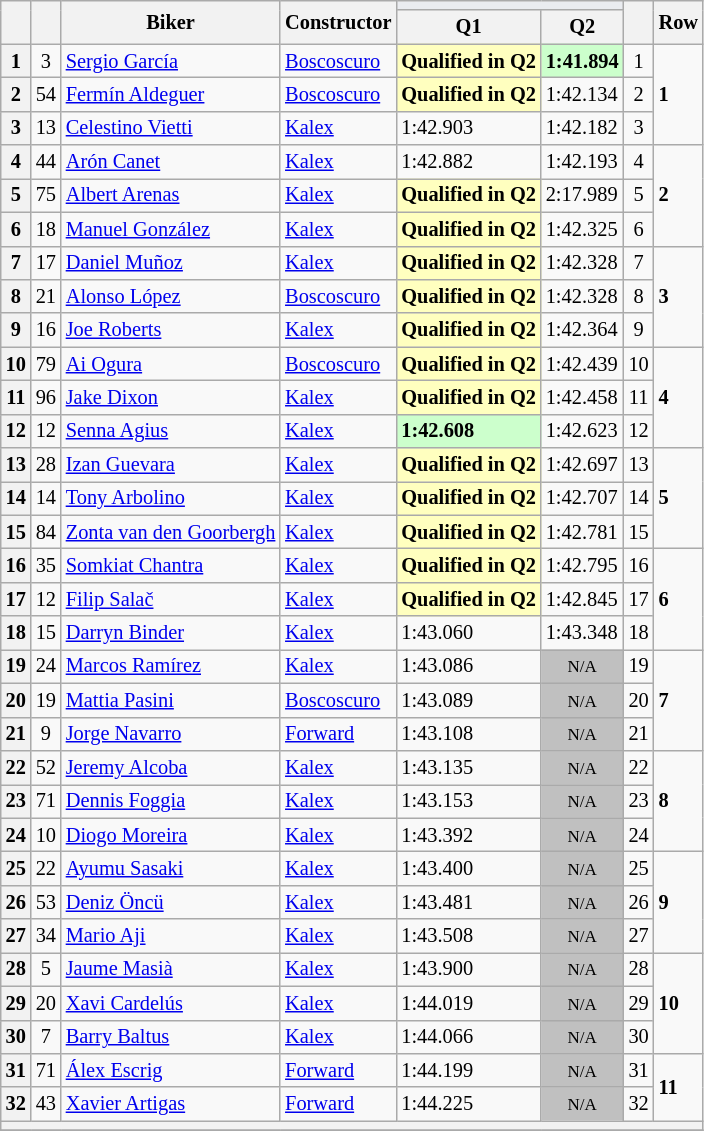<table class="wikitable sortable" style="font-size: 85%;">
<tr>
<th rowspan="2"></th>
<th rowspan="2"></th>
<th rowspan="2">Biker</th>
<th rowspan="2">Constructor</th>
<th colspan="2" style="background:#eaecf0; text-align:center;"></th>
<th rowspan="2"></th>
<th rowspan="2">Row</th>
</tr>
<tr>
<th scope="col">Q1</th>
<th scope="col">Q2</th>
</tr>
<tr>
<th scope="row">1</th>
<td align="center">3</td>
<td> <a href='#'>Sergio García</a></td>
<td><a href='#'>Boscoscuro</a></td>
<td style="background:#ffffbf;"><strong>Qualified in Q2</strong></td>
<td style="background:#ccffcc;"><strong>1:41.894</strong></td>
<td align="center">1</td>
<td rowspan="3"><strong>1</strong></td>
</tr>
<tr>
<th scope="row">2</th>
<td align="center">54</td>
<td> <a href='#'>Fermín Aldeguer</a></td>
<td><a href='#'>Boscoscuro</a></td>
<td style="background:#ffffbf;"><strong>Qualified in Q2</strong></td>
<td>1:42.134</td>
<td align="center">2</td>
</tr>
<tr>
<th scope="row">3</th>
<td align="center">13</td>
<td> <a href='#'>Celestino Vietti</a></td>
<td><a href='#'>Kalex</a></td>
<td>1:42.903</td>
<td>1:42.182</td>
<td align="center">3</td>
</tr>
<tr>
<th scope="row">4</th>
<td align="center">44</td>
<td> <a href='#'>Arón Canet</a></td>
<td><a href='#'>Kalex</a></td>
<td>1:42.882</td>
<td>1:42.193</td>
<td align="center">4</td>
<td rowspan="3"><strong>2</strong></td>
</tr>
<tr>
<th scope="row">5</th>
<td align="center">75</td>
<td> <a href='#'>Albert Arenas</a></td>
<td><a href='#'>Kalex</a></td>
<td style="background:#ffffbf;"><strong>Qualified in Q2</strong></td>
<td>2:17.989</td>
<td align="center">5</td>
</tr>
<tr>
<th scope="row">6</th>
<td align="center">18</td>
<td> <a href='#'>Manuel González</a></td>
<td><a href='#'>Kalex</a></td>
<td style="background:#ffffbf;"><strong>Qualified in Q2</strong></td>
<td>1:42.325</td>
<td align="center">6</td>
</tr>
<tr>
<th scope="row">7</th>
<td align="center">17</td>
<td> <a href='#'>Daniel Muñoz</a></td>
<td><a href='#'>Kalex</a></td>
<td style="background:#ffffbf;"><strong>Qualified in Q2</strong></td>
<td>1:42.328</td>
<td align="center">7</td>
<td rowspan="3"><strong>3</strong></td>
</tr>
<tr>
<th scope="row">8</th>
<td align="center">21</td>
<td> <a href='#'>Alonso López</a></td>
<td><a href='#'>Boscoscuro</a></td>
<td style="background:#ffffbf;"><strong>Qualified in Q2</strong></td>
<td>1:42.328</td>
<td align="center">8</td>
</tr>
<tr>
<th scope="row">9</th>
<td align="center">16</td>
<td> <a href='#'>Joe Roberts</a></td>
<td><a href='#'>Kalex</a></td>
<td style="background:#ffffbf;"><strong>Qualified in Q2</strong></td>
<td>1:42.364</td>
<td align="center">9</td>
</tr>
<tr>
<th scope="row">10</th>
<td align="center">79</td>
<td> <a href='#'>Ai Ogura</a></td>
<td><a href='#'>Boscoscuro</a></td>
<td style="background:#ffffbf;"><strong>Qualified in Q2</strong></td>
<td>1:42.439</td>
<td align="center">10</td>
<td rowspan="3"><strong>4</strong></td>
</tr>
<tr>
<th scope="row">11</th>
<td align="center">96</td>
<td> <a href='#'>Jake Dixon</a></td>
<td><a href='#'>Kalex</a></td>
<td style="background:#ffffbf;"><strong>Qualified in Q2</strong></td>
<td>1:42.458</td>
<td align="center">11</td>
</tr>
<tr>
<th scope="row">12</th>
<td align="center">12</td>
<td> <a href='#'>Senna Agius</a></td>
<td><a href='#'>Kalex</a></td>
<td style="background:#ccffcc;"><strong>1:42.608</strong></td>
<td>1:42.623</td>
<td align="center">12</td>
</tr>
<tr>
<th scope="row">13</th>
<td align="center">28</td>
<td> <a href='#'>Izan Guevara</a></td>
<td><a href='#'>Kalex</a></td>
<td style="background:#ffffbf;"><strong>Qualified in Q2</strong></td>
<td>1:42.697</td>
<td align="center">13</td>
<td rowspan="3"><strong>5</strong></td>
</tr>
<tr>
<th scope="row">14</th>
<td align="center">14</td>
<td> <a href='#'>Tony Arbolino</a></td>
<td><a href='#'>Kalex</a></td>
<td style="background:#ffffbf;"><strong>Qualified in Q2</strong></td>
<td>1:42.707</td>
<td align="center">14</td>
</tr>
<tr>
<th scope="row">15</th>
<td align="center">84</td>
<td> <a href='#'>Zonta van den Goorbergh</a></td>
<td><a href='#'>Kalex</a></td>
<td style="background:#ffffbf;"><strong>Qualified in Q2</strong></td>
<td>1:42.781</td>
<td align="center">15</td>
</tr>
<tr>
<th scope="row">16</th>
<td align="center">35</td>
<td> <a href='#'>Somkiat Chantra</a></td>
<td><a href='#'>Kalex</a></td>
<td style="background:#ffffbf;"><strong>Qualified in Q2</strong></td>
<td>1:42.795</td>
<td align="center">16</td>
<td rowspan="3"><strong>6</strong></td>
</tr>
<tr>
<th scope="row">17</th>
<td align="center">12</td>
<td> <a href='#'>Filip Salač</a></td>
<td><a href='#'>Kalex</a></td>
<td style="background:#ffffbf;"><strong>Qualified in Q2</strong></td>
<td>1:42.845</td>
<td align="center">17</td>
</tr>
<tr>
<th scope="row">18</th>
<td align="center">15</td>
<td> <a href='#'>Darryn Binder</a></td>
<td><a href='#'>Kalex</a></td>
<td>1:43.060</td>
<td>1:43.348</td>
<td align="center">18</td>
</tr>
<tr>
<th scope="row">19</th>
<td align="center">24</td>
<td> <a href='#'>Marcos Ramírez</a></td>
<td><a href='#'>Kalex</a></td>
<td>1:43.086</td>
<td style="background: silver" align="center" data-sort-value="19"><small>N/A</small></td>
<td align="center">19</td>
<td rowspan="3"><strong>7</strong></td>
</tr>
<tr>
<th scope="row">20</th>
<td align="center">19</td>
<td> <a href='#'>Mattia Pasini</a></td>
<td><a href='#'>Boscoscuro</a></td>
<td>1:43.089</td>
<td style="background: silver" align="center" data-sort-value="20"><small>N/A</small></td>
<td align="center">20</td>
</tr>
<tr>
<th scope="row">21</th>
<td align="center">9</td>
<td> <a href='#'>Jorge Navarro</a></td>
<td><a href='#'>Forward</a></td>
<td>1:43.108</td>
<td style="background: silver" align="center" data-sort-value="21"><small>N/A</small></td>
<td align="center">21</td>
</tr>
<tr>
<th scope="row">22</th>
<td align="center">52</td>
<td> <a href='#'>Jeremy Alcoba</a></td>
<td><a href='#'>Kalex</a></td>
<td>1:43.135</td>
<td style="background: silver" align="center" data-sort-value="22"><small>N/A</small></td>
<td align="center">22</td>
<td rowspan="3"><strong>8</strong></td>
</tr>
<tr>
<th scope="row">23</th>
<td align="center">71</td>
<td> <a href='#'>Dennis Foggia</a></td>
<td><a href='#'>Kalex</a></td>
<td>1:43.153</td>
<td style="background: silver" align="center" data-sort-value="23"><small>N/A</small></td>
<td align="center">23</td>
</tr>
<tr>
<th scope="row">24</th>
<td align="center">10</td>
<td> <a href='#'>Diogo Moreira</a></td>
<td><a href='#'>Kalex</a></td>
<td>1:43.392</td>
<td style="background: silver" align="center" data-sort-value="24"><small>N/A</small></td>
<td align="center">24</td>
</tr>
<tr>
<th scope="row">25</th>
<td align="center">22</td>
<td> <a href='#'>Ayumu Sasaki</a></td>
<td><a href='#'>Kalex</a></td>
<td>1:43.400</td>
<td style="background: silver" align="center" data-sort-value="25"><small>N/A</small></td>
<td align="center">25</td>
<td rowspan="3"><strong>9</strong></td>
</tr>
<tr>
<th scope="row">26</th>
<td align="center">53</td>
<td> <a href='#'>Deniz Öncü</a></td>
<td><a href='#'>Kalex</a></td>
<td>1:43.481</td>
<td style="background: silver" align="center" data-sort-value="26"><small>N/A</small></td>
<td align="center">26</td>
</tr>
<tr>
<th scope="row">27</th>
<td align="center">34</td>
<td> <a href='#'>Mario Aji</a></td>
<td><a href='#'>Kalex</a></td>
<td>1:43.508</td>
<td style="background: silver" align="center" data-sort-value="27"><small>N/A</small></td>
<td align="center">27</td>
</tr>
<tr>
<th scope="row">28</th>
<td align="center">5</td>
<td> <a href='#'>Jaume Masià</a></td>
<td><a href='#'>Kalex</a></td>
<td>1:43.900</td>
<td style="background: silver" align="center" data-sort-value="28"><small>N/A</small></td>
<td align="center">28</td>
<td rowspan="3"><strong>10</strong></td>
</tr>
<tr>
<th scope="row">29</th>
<td align="center">20</td>
<td> <a href='#'>Xavi Cardelús</a></td>
<td><a href='#'>Kalex</a></td>
<td>1:44.019</td>
<td style="background: silver" align="center" data-sort-value="27"><small>N/A</small></td>
<td align="center">29</td>
</tr>
<tr>
<th scope="row">30</th>
<td align="center">7</td>
<td> <a href='#'>Barry Baltus</a></td>
<td><a href='#'>Kalex</a></td>
<td>1:44.066</td>
<td style="background: silver" align="center" data-sort-value="27"><small>N/A</small></td>
<td align="center">30</td>
</tr>
<tr>
<th scope="row">31</th>
<td align="center">71</td>
<td> <a href='#'>Álex Escrig</a></td>
<td><a href='#'>Forward</a></td>
<td>1:44.199</td>
<td style="background: silver" align="center" data-sort-value="27"><small>N/A</small></td>
<td align="center">31</td>
<td rowspan="2"><strong>11</strong></td>
</tr>
<tr>
<th scope="row">32</th>
<td align="center">43</td>
<td> <a href='#'>Xavier Artigas</a></td>
<td><a href='#'>Forward</a></td>
<td>1:44.225</td>
<td style="background: silver" align="center" data-sort-value="27"><small>N/A</small></td>
<td align="center">32</td>
</tr>
<tr>
<th colspan="8"></th>
</tr>
<tr>
</tr>
</table>
